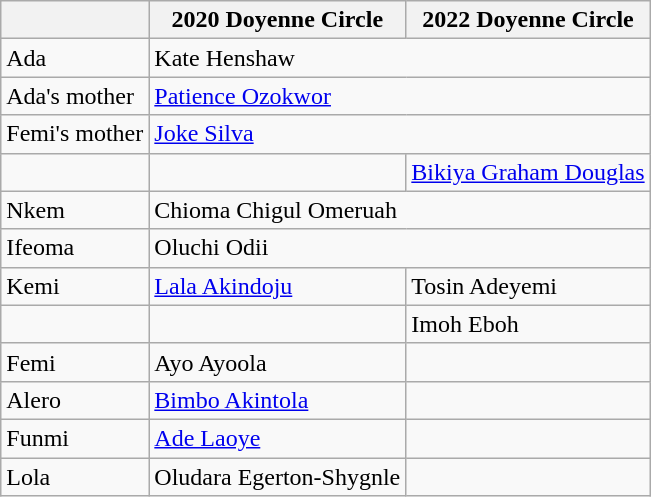<table class="wikitable">
<tr>
<th></th>
<th>2020 Doyenne Circle</th>
<th>2022 Doyenne Circle</th>
</tr>
<tr>
<td>Ada</td>
<td colspan="2">Kate Henshaw</td>
</tr>
<tr>
<td>Ada's mother</td>
<td colspan="2"><a href='#'>Patience Ozokwor</a></td>
</tr>
<tr>
<td>Femi's mother</td>
<td colspan="2"><a href='#'>Joke Silva</a></td>
</tr>
<tr>
<td></td>
<td></td>
<td><a href='#'>Bikiya Graham Douglas</a></td>
</tr>
<tr>
<td>Nkem</td>
<td colspan="2">Chioma Chigul Omeruah</td>
</tr>
<tr>
<td>Ifeoma</td>
<td colspan="2">Oluchi Odii</td>
</tr>
<tr>
<td>Kemi</td>
<td><a href='#'>Lala Akindoju</a></td>
<td>Tosin Adeyemi</td>
</tr>
<tr>
<td></td>
<td></td>
<td>Imoh Eboh</td>
</tr>
<tr>
<td>Femi</td>
<td>Ayo Ayoola</td>
<td></td>
</tr>
<tr>
<td>Alero</td>
<td><a href='#'>Bimbo Akintola</a></td>
<td></td>
</tr>
<tr>
<td>Funmi</td>
<td><a href='#'>Ade Laoye</a></td>
<td></td>
</tr>
<tr>
<td>Lola</td>
<td>Oludara Egerton-Shygnle</td>
<td></td>
</tr>
</table>
